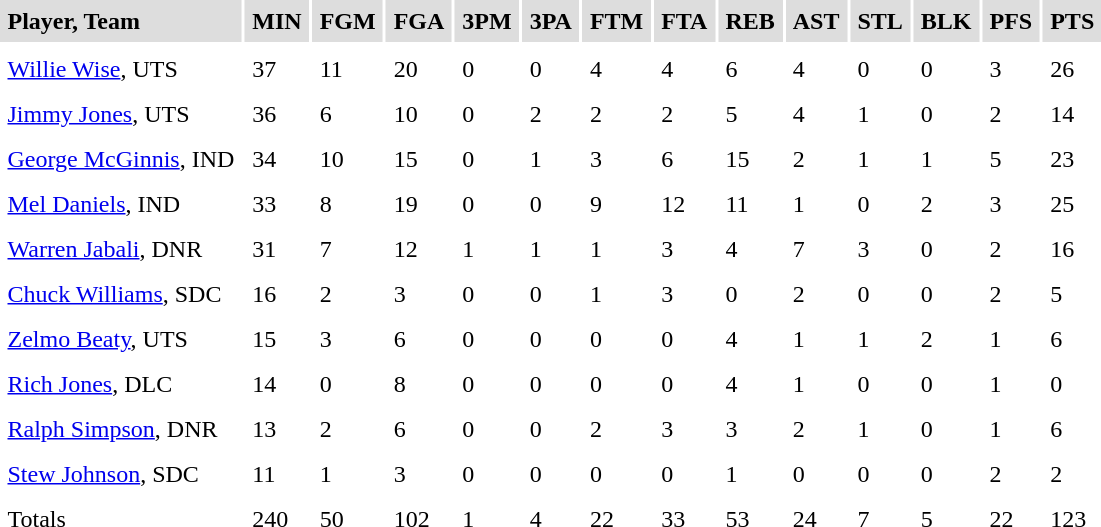<table cellpadding=5>
<tr bgcolor="#dddddd">
<td><strong>Player, Team</strong></td>
<td><strong>MIN</strong></td>
<td><strong>FGM</strong></td>
<td><strong>FGA</strong></td>
<td><strong>3PM</strong></td>
<td><strong>3PA</strong></td>
<td><strong>FTM</strong></td>
<td><strong>FTA</strong></td>
<td><strong>REB</strong></td>
<td><strong>AST</strong></td>
<td><strong>STL</strong></td>
<td><strong>BLK</strong></td>
<td><strong>PFS</strong></td>
<td><strong>PTS</strong></td>
</tr>
<tr bgcolor="#eeeeee">
</tr>
<tr>
<td><a href='#'>Willie Wise</a>, UTS</td>
<td>37</td>
<td>11</td>
<td>20</td>
<td>0</td>
<td>0</td>
<td>4</td>
<td>4</td>
<td>6</td>
<td>4</td>
<td>0</td>
<td>0</td>
<td>3</td>
<td>26</td>
</tr>
<tr>
<td><a href='#'>Jimmy Jones</a>, UTS</td>
<td>36</td>
<td>6</td>
<td>10</td>
<td>0</td>
<td>2</td>
<td>2</td>
<td>2</td>
<td>5</td>
<td>4</td>
<td>1</td>
<td>0</td>
<td>2</td>
<td>14</td>
</tr>
<tr>
<td><a href='#'>George McGinnis</a>, IND</td>
<td>34</td>
<td>10</td>
<td>15</td>
<td>0</td>
<td>1</td>
<td>3</td>
<td>6</td>
<td>15</td>
<td>2</td>
<td>1</td>
<td>1</td>
<td>5</td>
<td>23</td>
</tr>
<tr>
<td><a href='#'>Mel Daniels</a>, IND</td>
<td>33</td>
<td>8</td>
<td>19</td>
<td>0</td>
<td>0</td>
<td>9</td>
<td>12</td>
<td>11</td>
<td>1</td>
<td>0</td>
<td>2</td>
<td>3</td>
<td>25</td>
</tr>
<tr>
<td><a href='#'>Warren Jabali</a>, DNR</td>
<td>31</td>
<td>7</td>
<td>12</td>
<td>1</td>
<td>1</td>
<td>1</td>
<td>3</td>
<td>4</td>
<td>7</td>
<td>3</td>
<td>0</td>
<td>2</td>
<td>16</td>
</tr>
<tr>
<td><a href='#'>Chuck Williams</a>, SDC</td>
<td>16</td>
<td>2</td>
<td>3</td>
<td>0</td>
<td>0</td>
<td>1</td>
<td>3</td>
<td>0</td>
<td>2</td>
<td>0</td>
<td>0</td>
<td>2</td>
<td>5</td>
</tr>
<tr>
<td><a href='#'>Zelmo Beaty</a>, UTS</td>
<td>15</td>
<td>3</td>
<td>6</td>
<td>0</td>
<td>0</td>
<td>0</td>
<td>0</td>
<td>4</td>
<td>1</td>
<td>1</td>
<td>2</td>
<td>1</td>
<td>6</td>
</tr>
<tr>
<td><a href='#'>Rich Jones</a>, DLC</td>
<td>14</td>
<td>0</td>
<td>8</td>
<td>0</td>
<td>0</td>
<td>0</td>
<td>0</td>
<td>4</td>
<td>1</td>
<td>0</td>
<td>0</td>
<td>1</td>
<td>0</td>
</tr>
<tr>
<td><a href='#'>Ralph Simpson</a>, DNR</td>
<td>13</td>
<td>2</td>
<td>6</td>
<td>0</td>
<td>0</td>
<td>2</td>
<td>3</td>
<td>3</td>
<td>2</td>
<td>1</td>
<td>0</td>
<td>1</td>
<td>6</td>
</tr>
<tr>
<td><a href='#'>Stew Johnson</a>, SDC</td>
<td>11</td>
<td>1</td>
<td>3</td>
<td>0</td>
<td>0</td>
<td>0</td>
<td>0</td>
<td>1</td>
<td>0</td>
<td>0</td>
<td>0</td>
<td>2</td>
<td>2</td>
</tr>
<tr>
<td>Totals</td>
<td>240</td>
<td>50</td>
<td>102</td>
<td>1</td>
<td>4</td>
<td>22</td>
<td>33</td>
<td>53</td>
<td>24</td>
<td>7</td>
<td>5</td>
<td>22</td>
<td>123</td>
</tr>
<tr>
</tr>
</table>
